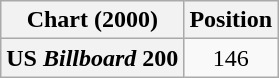<table class="wikitable plainrowheaders" style="text-align:center">
<tr>
<th scope="col">Chart (2000)</th>
<th scope="col">Position</th>
</tr>
<tr>
<th scope="row">US <em>Billboard</em> 200</th>
<td>146</td>
</tr>
</table>
